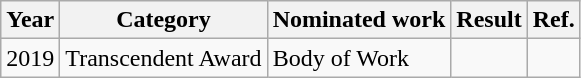<table class="wikitable">
<tr>
<th>Year</th>
<th>Category</th>
<th>Nominated work</th>
<th>Result</th>
<th>Ref.</th>
</tr>
<tr>
<td>2019</td>
<td>Transcendent Award</td>
<td>Body of Work</td>
<td></td>
<td align="center"></td>
</tr>
</table>
